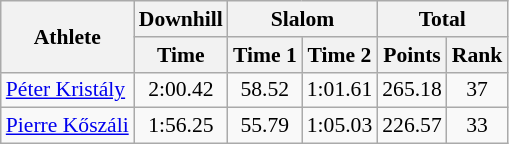<table class="wikitable" style="font-size:90%">
<tr>
<th rowspan="2">Athlete</th>
<th>Downhill</th>
<th colspan="2">Slalom</th>
<th colspan="2">Total</th>
</tr>
<tr>
<th>Time</th>
<th>Time 1</th>
<th>Time 2</th>
<th>Points</th>
<th>Rank</th>
</tr>
<tr>
<td><a href='#'>Péter Kristály</a></td>
<td align="center">2:00.42</td>
<td align="center">58.52</td>
<td align="center">1:01.61</td>
<td align="center">265.18</td>
<td align="center">37</td>
</tr>
<tr>
<td><a href='#'>Pierre Kőszáli</a></td>
<td align="center">1:56.25</td>
<td align="center">55.79</td>
<td align="center">1:05.03</td>
<td align="center">226.57</td>
<td align="center">33</td>
</tr>
</table>
